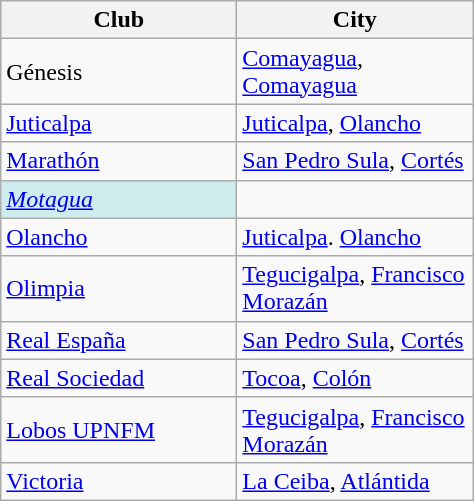<table class="wikitable">
<tr>
<th width="150">Club</th>
<th width="150">City</th>
</tr>
<tr>
<td>Génesis</td>
<td><a href='#'>Comayagua</a>, <a href='#'>Comayagua</a></td>
</tr>
<tr>
<td><a href='#'>Juticalpa</a></td>
<td><a href='#'>Juticalpa</a>, <a href='#'>Olancho</a></td>
</tr>
<tr>
<td><a href='#'>Marathón</a></td>
<td><a href='#'>San Pedro Sula</a>, <a href='#'>Cortés</a></td>
</tr>
<tr>
<td style="background:#CFECEC"><em><a href='#'>Motagua</a></em></td>
<td></td>
</tr>
<tr>
<td><a href='#'>Olancho</a></td>
<td><a href='#'>Juticalpa</a>. <a href='#'>Olancho</a></td>
</tr>
<tr>
<td><a href='#'>Olimpia</a></td>
<td><a href='#'>Tegucigalpa</a>, <a href='#'>Francisco Morazán</a></td>
</tr>
<tr>
<td><a href='#'>Real España</a></td>
<td><a href='#'>San Pedro Sula</a>, <a href='#'>Cortés</a></td>
</tr>
<tr>
<td><a href='#'>Real Sociedad</a></td>
<td><a href='#'>Tocoa</a>, <a href='#'>Colón</a></td>
</tr>
<tr>
<td><a href='#'>Lobos UPNFM</a></td>
<td><a href='#'>Tegucigalpa</a>, <a href='#'>Francisco Morazán</a></td>
</tr>
<tr>
<td><a href='#'>Victoria</a></td>
<td><a href='#'>La Ceiba</a>, <a href='#'>Atlántida</a></td>
</tr>
</table>
